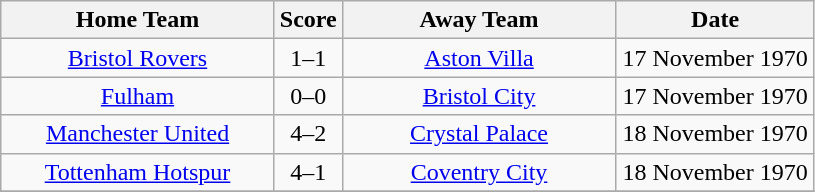<table class="wikitable" style="text-align:center;">
<tr>
<th width=175>Home Team</th>
<th width=20>Score</th>
<th width=175>Away Team</th>
<th width=125>Date</th>
</tr>
<tr>
<td><a href='#'>Bristol Rovers</a></td>
<td>1–1</td>
<td><a href='#'>Aston Villa</a></td>
<td>17 November 1970</td>
</tr>
<tr>
<td><a href='#'>Fulham</a></td>
<td>0–0</td>
<td><a href='#'>Bristol City</a></td>
<td>17 November 1970</td>
</tr>
<tr>
<td><a href='#'>Manchester United</a></td>
<td>4–2</td>
<td><a href='#'>Crystal Palace</a></td>
<td>18 November 1970</td>
</tr>
<tr>
<td><a href='#'>Tottenham Hotspur</a></td>
<td>4–1</td>
<td><a href='#'>Coventry City</a></td>
<td>18 November 1970</td>
</tr>
<tr>
</tr>
</table>
